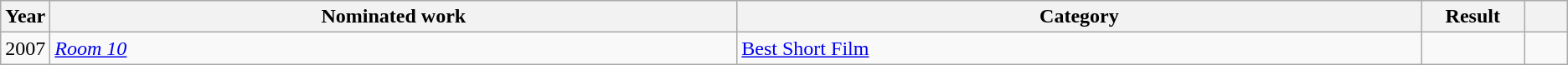<table class="wikitable sortable">
<tr>
<th scope="col" style="width:1em;">Year</th>
<th scope="col" style="width:39em;">Nominated work</th>
<th scope="col" style="width:39em;">Category</th>
<th scope="col" style="width:5em;">Result</th>
<th scope="col" style="width:2em;" class="unsortable"></th>
</tr>
<tr>
<td>2007</td>
<td><em><a href='#'>Room 10</a></em></td>
<td><a href='#'>Best Short Film</a></td>
<td></td>
<td></td>
</tr>
</table>
